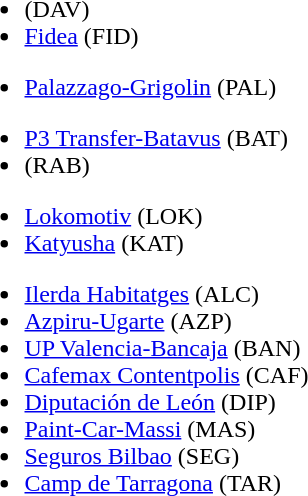<table>
<tr>
<td valign="top" width=33%><br><ul><li> (DAV)</li><li><a href='#'>Fidea</a> (FID)</li></ul><ul><li><a href='#'>Palazzago-Grigolin</a> (PAL)</li></ul><ul><li><a href='#'>P3 Transfer-Batavus</a> (BAT)</li><li> (RAB)</li></ul><ul><li><a href='#'>Lokomotiv</a> (LOK)</li><li><a href='#'>Katyusha</a> (KAT)</li></ul><ul><li><a href='#'>Ilerda Habitatges</a> (ALC)</li><li><a href='#'>Azpiru-Ugarte</a> (AZP)</li><li><a href='#'>UP Valencia-Bancaja</a> (BAN)</li><li><a href='#'>Cafemax Contentpolis</a> (CAF)</li><li><a href='#'>Diputación de León</a> (DIP)</li><li><a href='#'>Paint-Car-Massi</a> (MAS)</li><li><a href='#'>Seguros Bilbao</a> (SEG)</li><li><a href='#'>Camp de Tarragona</a> (TAR)</li></ul></td>
</tr>
</table>
